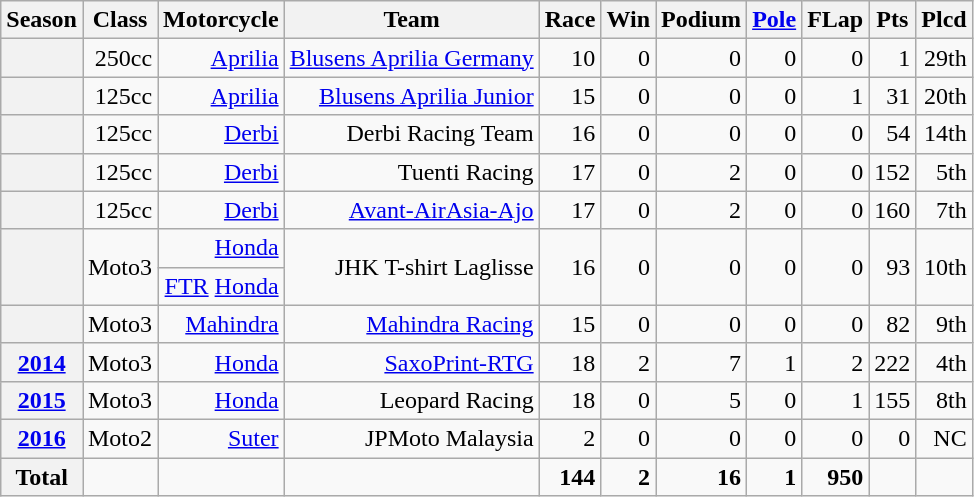<table class="wikitable">
<tr>
<th>Season</th>
<th>Class</th>
<th>Motorcycle</th>
<th>Team</th>
<th>Race</th>
<th>Win</th>
<th>Podium</th>
<th><a href='#'>Pole</a></th>
<th>FLap</th>
<th>Pts</th>
<th>Plcd</th>
</tr>
<tr align="right">
<th></th>
<td>250cc</td>
<td><a href='#'>Aprilia</a></td>
<td><a href='#'>Blusens Aprilia Germany</a></td>
<td>10</td>
<td>0</td>
<td>0</td>
<td>0</td>
<td>0</td>
<td>1</td>
<td>29th</td>
</tr>
<tr align="right">
<th></th>
<td>125cc</td>
<td><a href='#'>Aprilia</a></td>
<td><a href='#'>Blusens Aprilia Junior</a></td>
<td>15</td>
<td>0</td>
<td>0</td>
<td>0</td>
<td>1</td>
<td>31</td>
<td>20th</td>
</tr>
<tr align="right">
<th></th>
<td>125cc</td>
<td><a href='#'>Derbi</a></td>
<td>Derbi Racing Team</td>
<td>16</td>
<td>0</td>
<td>0</td>
<td>0</td>
<td>0</td>
<td>54</td>
<td>14th</td>
</tr>
<tr align="right">
<th></th>
<td>125cc</td>
<td><a href='#'>Derbi</a></td>
<td>Tuenti Racing</td>
<td>17</td>
<td>0</td>
<td>2</td>
<td>0</td>
<td>0</td>
<td>152</td>
<td>5th</td>
</tr>
<tr align="right">
<th></th>
<td>125cc</td>
<td><a href='#'>Derbi</a></td>
<td><a href='#'>Avant-AirAsia-Ajo</a></td>
<td>17</td>
<td>0</td>
<td>2</td>
<td>0</td>
<td>0</td>
<td>160</td>
<td>7th</td>
</tr>
<tr align="right">
<th rowspan=2></th>
<td rowspan=2>Moto3</td>
<td><a href='#'>Honda</a></td>
<td rowspan=2>JHK T-shirt Laglisse</td>
<td rowspan=2>16</td>
<td rowspan=2>0</td>
<td rowspan=2>0</td>
<td rowspan=2>0</td>
<td rowspan=2>0</td>
<td rowspan=2>93</td>
<td rowspan=2>10th</td>
</tr>
<tr align="right">
<td><a href='#'>FTR</a> <a href='#'>Honda</a></td>
</tr>
<tr align="right">
<th></th>
<td>Moto3</td>
<td><a href='#'>Mahindra</a></td>
<td><a href='#'>Mahindra Racing</a></td>
<td>15</td>
<td>0</td>
<td>0</td>
<td>0</td>
<td>0</td>
<td>82</td>
<td>9th</td>
</tr>
<tr align="right">
<th><a href='#'>2014</a></th>
<td>Moto3</td>
<td><a href='#'>Honda</a></td>
<td><a href='#'>SaxoPrint-RTG</a></td>
<td>18</td>
<td>2</td>
<td>7</td>
<td>1</td>
<td>2</td>
<td>222</td>
<td>4th</td>
</tr>
<tr align="right">
<th><a href='#'>2015</a></th>
<td>Moto3</td>
<td><a href='#'>Honda</a></td>
<td>Leopard Racing</td>
<td>18</td>
<td>0</td>
<td>5</td>
<td>0</td>
<td>1</td>
<td>155</td>
<td>8th</td>
</tr>
<tr align="right">
<th><a href='#'>2016</a></th>
<td>Moto2</td>
<td><a href='#'>Suter</a></td>
<td>JPMoto Malaysia</td>
<td>2</td>
<td>0</td>
<td>0</td>
<td>0</td>
<td>0</td>
<td>0</td>
<td>NC</td>
</tr>
<tr align="right">
<th>Total</th>
<td></td>
<td></td>
<td></td>
<td><strong>144</strong></td>
<td><strong>2</strong></td>
<td><strong>16</strong></td>
<td><strong>1</strong></td>
<td><strong>950</strong></td>
<td></td>
</tr>
</table>
